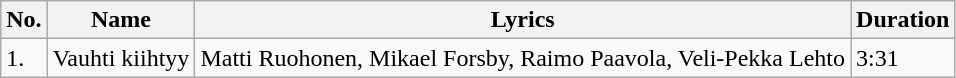<table class="wikitable">
<tr>
<th>No.</th>
<th>Name</th>
<th>Lyrics</th>
<th>Duration</th>
</tr>
<tr>
<td>1.</td>
<td>Vauhti kiihtyy</td>
<td>Matti Ruohonen, Mikael Forsby, Raimo Paavola, Veli-Pekka Lehto</td>
<td>3:31</td>
</tr>
</table>
